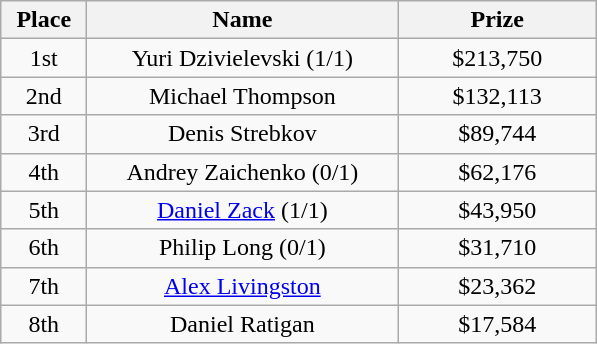<table class="wikitable">
<tr>
<th width="50">Place</th>
<th width="200">Name</th>
<th width="125">Prize</th>
</tr>
<tr>
<td align = "center">1st</td>
<td align = "center">Yuri Dzivielevski (1/1)</td>
<td align = "center">$213,750</td>
</tr>
<tr>
<td align = "center">2nd</td>
<td align = "center">Michael Thompson</td>
<td align = "center">$132,113</td>
</tr>
<tr>
<td align = "center">3rd</td>
<td align = "center">Denis Strebkov</td>
<td align = "center">$89,744</td>
</tr>
<tr>
<td align = "center">4th</td>
<td align = "center">Andrey Zaichenko (0/1)</td>
<td align = "center">$62,176</td>
</tr>
<tr>
<td align = "center">5th</td>
<td align = "center"><a href='#'>Daniel Zack</a> (1/1)</td>
<td align = "center">$43,950</td>
</tr>
<tr>
<td align = "center">6th</td>
<td align = "center">Philip Long (0/1)</td>
<td align = "center">$31,710</td>
</tr>
<tr>
<td align = "center">7th</td>
<td align = "center"><a href='#'>Alex Livingston</a></td>
<td align = "center">$23,362</td>
</tr>
<tr>
<td align = "center">8th</td>
<td align = "center">Daniel Ratigan</td>
<td align = "center">$17,584</td>
</tr>
</table>
